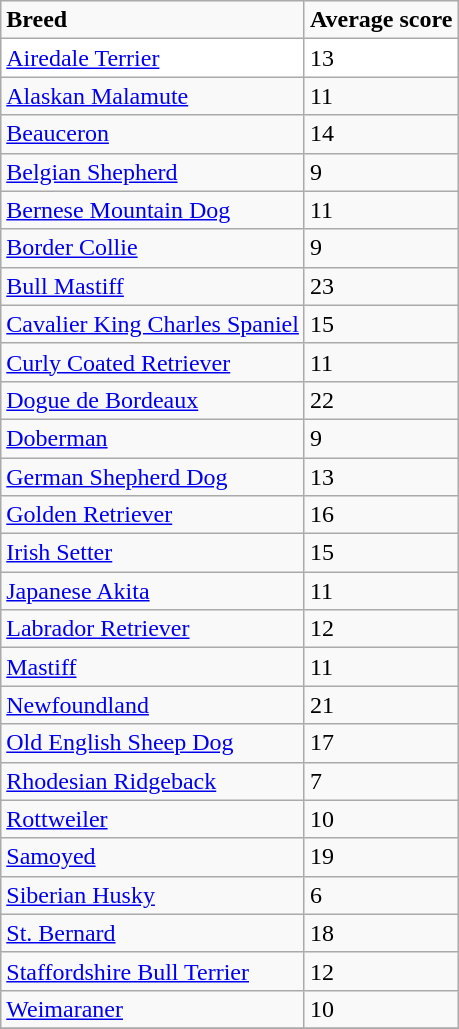<table class="wikitable">
<tr>
<td><strong>Breed</strong></td>
<td><strong>Average score</strong></td>
</tr>
<tr style="background:white">
<td><a href='#'>Airedale Terrier</a></td>
<td>13</td>
</tr>
<tr>
<td><a href='#'>Alaskan Malamute</a></td>
<td>11</td>
</tr>
<tr>
<td><a href='#'>Beauceron</a></td>
<td>14</td>
</tr>
<tr>
<td><a href='#'>Belgian Shepherd</a></td>
<td>9</td>
</tr>
<tr>
<td><a href='#'>Bernese Mountain Dog</a></td>
<td>11</td>
</tr>
<tr>
<td><a href='#'>Border Collie</a></td>
<td>9</td>
</tr>
<tr>
<td><a href='#'>Bull Mastiff</a></td>
<td>23</td>
</tr>
<tr>
<td><a href='#'>Cavalier King Charles Spaniel</a></td>
<td>15</td>
</tr>
<tr>
<td><a href='#'>Curly Coated Retriever</a></td>
<td>11</td>
</tr>
<tr>
<td><a href='#'>Dogue de Bordeaux</a></td>
<td>22</td>
</tr>
<tr>
<td><a href='#'>Doberman</a></td>
<td>9</td>
</tr>
<tr>
<td><a href='#'>German Shepherd Dog</a></td>
<td>13</td>
</tr>
<tr>
<td><a href='#'>Golden Retriever</a></td>
<td>16</td>
</tr>
<tr>
<td><a href='#'>Irish Setter</a></td>
<td>15</td>
</tr>
<tr>
<td><a href='#'>Japanese Akita</a></td>
<td>11</td>
</tr>
<tr>
<td><a href='#'>Labrador Retriever</a></td>
<td>12</td>
</tr>
<tr>
<td><a href='#'>Mastiff</a></td>
<td>11</td>
</tr>
<tr>
<td><a href='#'>Newfoundland</a></td>
<td>21</td>
</tr>
<tr>
<td><a href='#'>Old English Sheep Dog</a></td>
<td>17</td>
</tr>
<tr>
<td><a href='#'>Rhodesian Ridgeback</a></td>
<td>7</td>
</tr>
<tr>
<td><a href='#'>Rottweiler</a></td>
<td>10</td>
</tr>
<tr>
<td><a href='#'>Samoyed</a></td>
<td>19</td>
</tr>
<tr>
<td><a href='#'>Siberian Husky</a></td>
<td>6</td>
</tr>
<tr>
<td><a href='#'>St. Bernard</a></td>
<td>18</td>
</tr>
<tr>
<td><a href='#'>Staffordshire Bull Terrier</a></td>
<td>12</td>
</tr>
<tr>
<td><a href='#'>Weimaraner</a></td>
<td>10</td>
</tr>
<tr>
</tr>
</table>
